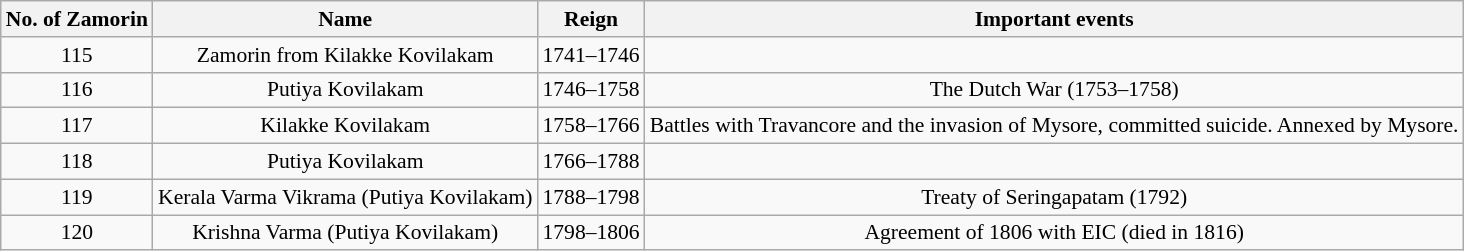<table class="wikitable" style="text-align:center; font-size:90%">
<tr>
<th>No. of Zamorin</th>
<th>Name</th>
<th>Reign</th>
<th>Important events</th>
</tr>
<tr>
<td>115</td>
<td>Zamorin from Kilakke Kovilakam</td>
<td>1741–1746</td>
<td></td>
</tr>
<tr>
<td>116</td>
<td>Putiya Kovilakam</td>
<td>1746–1758</td>
<td>The Dutch War (1753–1758)</td>
</tr>
<tr>
<td>117</td>
<td>Kilakke Kovilakam</td>
<td>1758–1766</td>
<td>Battles with Travancore and the invasion of Mysore, committed suicide. Annexed by Mysore.</td>
</tr>
<tr>
<td>118</td>
<td>Putiya Kovilakam</td>
<td>1766–1788</td>
<td></td>
</tr>
<tr>
<td>119</td>
<td>Kerala Varma Vikrama (Putiya Kovilakam)</td>
<td>1788–1798</td>
<td>Treaty of Seringapatam (1792)</td>
</tr>
<tr>
<td>120</td>
<td>Krishna Varma (Putiya Kovilakam)</td>
<td>1798–1806</td>
<td>Agreement of 1806 with EIC (died in 1816)</td>
</tr>
</table>
